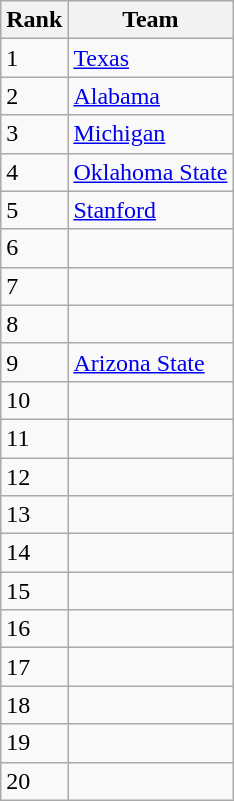<table class=wikitable>
<tr>
<th>Rank</th>
<th>Team</th>
</tr>
<tr>
<td>1</td>
<td><a href='#'>Texas</a></td>
</tr>
<tr>
<td>2</td>
<td><a href='#'>Alabama</a></td>
</tr>
<tr>
<td>3</td>
<td><a href='#'>Michigan</a></td>
</tr>
<tr>
<td>4</td>
<td><a href='#'>Oklahoma State</a></td>
</tr>
<tr>
<td>5</td>
<td><a href='#'>Stanford</a></td>
</tr>
<tr>
<td>6</td>
<td></td>
</tr>
<tr>
<td>7</td>
<td></td>
</tr>
<tr>
<td>8</td>
<td></td>
</tr>
<tr>
<td>9</td>
<td><a href='#'>Arizona State</a></td>
</tr>
<tr>
<td>10</td>
<td></td>
</tr>
<tr>
<td>11</td>
<td></td>
</tr>
<tr>
<td>12</td>
<td></td>
</tr>
<tr>
<td>13</td>
<td></td>
</tr>
<tr>
<td>14</td>
<td></td>
</tr>
<tr>
<td>15</td>
<td></td>
</tr>
<tr>
<td>16</td>
<td></td>
</tr>
<tr>
<td>17</td>
<td></td>
</tr>
<tr>
<td>18</td>
<td></td>
</tr>
<tr>
<td>19</td>
<td></td>
</tr>
<tr>
<td>20</td>
<td></td>
</tr>
</table>
